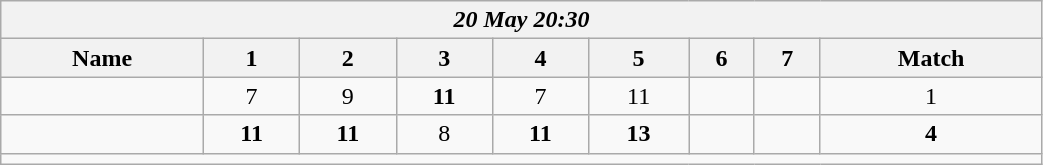<table class=wikitable style="text-align:center; width: 55%">
<tr>
<th colspan=17><em>20 May 20:30</em></th>
</tr>
<tr>
<th>Name</th>
<th>1</th>
<th>2</th>
<th>3</th>
<th>4</th>
<th>5</th>
<th>6</th>
<th>7</th>
<th>Match</th>
</tr>
<tr>
<td style="text-align:left;"></td>
<td>7</td>
<td>9</td>
<td><strong>11</strong></td>
<td>7</td>
<td>11</td>
<td></td>
<td></td>
<td>1</td>
</tr>
<tr>
<td style="text-align:left;"><strong></strong></td>
<td><strong>11</strong></td>
<td><strong>11</strong></td>
<td>8</td>
<td><strong>11</strong></td>
<td><strong>13</strong></td>
<td></td>
<td></td>
<td><strong>4</strong></td>
</tr>
<tr>
<td colspan=17></td>
</tr>
</table>
